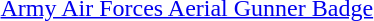<table>
<tr>
<td></td>
<td><a href='#'>Army Air Forces Aerial Gunner Badge</a></td>
</tr>
</table>
